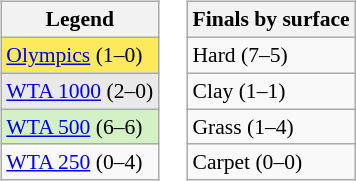<table>
<tr valign=top>
<td><br><table class=wikitable style="font-size:90%;">
<tr>
<th>Legend</th>
</tr>
<tr>
<td bgcolor="#fcea5c"><a href='#'>Olympics</a> (1–0)</td>
</tr>
<tr>
<td bgcolor="#e9e9e9"><a href='#'>WTA 1000</a> (2–0)</td>
</tr>
<tr>
<td bgcolor="#d4f1c5"><a href='#'>WTA 500</a> (6–6)</td>
</tr>
<tr>
<td><a href='#'>WTA 250</a> (0–4)</td>
</tr>
</table>
</td>
<td><br><table class=wikitable style="font-size:90%;">
<tr>
<th>Finals by surface</th>
</tr>
<tr>
<td>Hard (7–5)</td>
</tr>
<tr>
<td>Clay (1–1)</td>
</tr>
<tr>
<td>Grass (1–4)</td>
</tr>
<tr>
<td>Carpet (0–0)</td>
</tr>
</table>
</td>
</tr>
</table>
